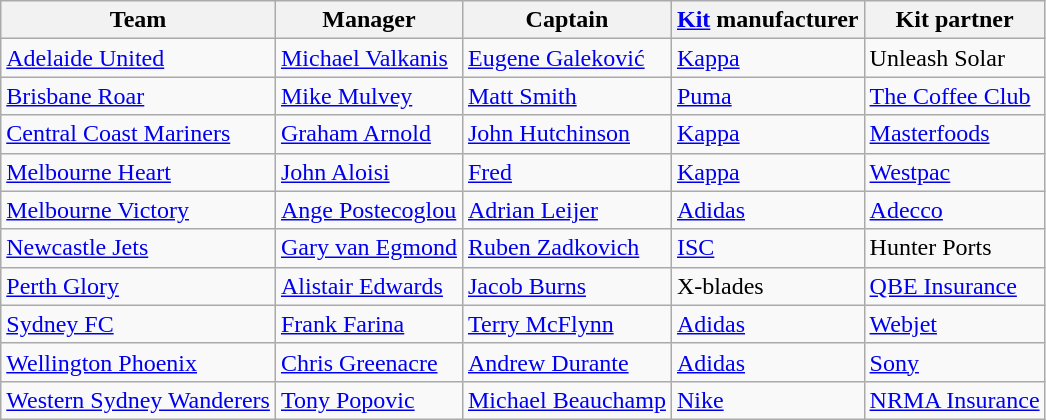<table class="wikitable">
<tr>
<th>Team</th>
<th>Manager</th>
<th>Captain</th>
<th><a href='#'>Kit</a> manufacturer</th>
<th>Kit partner</th>
</tr>
<tr>
<td><a href='#'>Adelaide United</a></td>
<td> <a href='#'>Michael Valkanis</a></td>
<td> <a href='#'>Eugene Galeković</a></td>
<td><a href='#'>Kappa</a></td>
<td>Unleash Solar</td>
</tr>
<tr>
<td><a href='#'>Brisbane Roar</a></td>
<td> <a href='#'>Mike Mulvey</a></td>
<td> <a href='#'>Matt Smith</a></td>
<td><a href='#'>Puma</a></td>
<td><a href='#'>The Coffee Club</a></td>
</tr>
<tr>
<td><a href='#'>Central Coast Mariners</a></td>
<td> <a href='#'>Graham Arnold</a></td>
<td> <a href='#'>John Hutchinson</a></td>
<td><a href='#'>Kappa</a></td>
<td><a href='#'>Masterfoods</a></td>
</tr>
<tr>
<td><a href='#'>Melbourne Heart</a></td>
<td> <a href='#'>John Aloisi</a></td>
<td> <a href='#'>Fred</a></td>
<td><a href='#'>Kappa</a></td>
<td><a href='#'>Westpac</a></td>
</tr>
<tr>
<td><a href='#'>Melbourne Victory</a></td>
<td> <a href='#'>Ange Postecoglou</a></td>
<td> <a href='#'>Adrian Leijer</a></td>
<td><a href='#'>Adidas</a></td>
<td><a href='#'>Adecco</a></td>
</tr>
<tr>
<td><a href='#'>Newcastle Jets</a></td>
<td> <a href='#'>Gary van Egmond</a></td>
<td> <a href='#'>Ruben Zadkovich</a></td>
<td><a href='#'>ISC</a></td>
<td>Hunter Ports</td>
</tr>
<tr>
<td><a href='#'>Perth Glory</a></td>
<td> <a href='#'>Alistair Edwards</a></td>
<td> <a href='#'>Jacob Burns</a></td>
<td>X-blades</td>
<td><a href='#'>QBE Insurance</a></td>
</tr>
<tr>
<td><a href='#'>Sydney FC</a></td>
<td> <a href='#'>Frank Farina</a></td>
<td> <a href='#'>Terry McFlynn</a></td>
<td><a href='#'>Adidas</a></td>
<td><a href='#'>Webjet</a></td>
</tr>
<tr>
<td><a href='#'>Wellington Phoenix</a></td>
<td> <a href='#'>Chris Greenacre</a></td>
<td> <a href='#'>Andrew Durante</a></td>
<td><a href='#'>Adidas</a></td>
<td><a href='#'>Sony</a></td>
</tr>
<tr>
<td><a href='#'>Western Sydney Wanderers</a></td>
<td> <a href='#'>Tony Popovic</a></td>
<td> <a href='#'>Michael Beauchamp</a></td>
<td><a href='#'>Nike</a></td>
<td><a href='#'>NRMA Insurance</a></td>
</tr>
</table>
